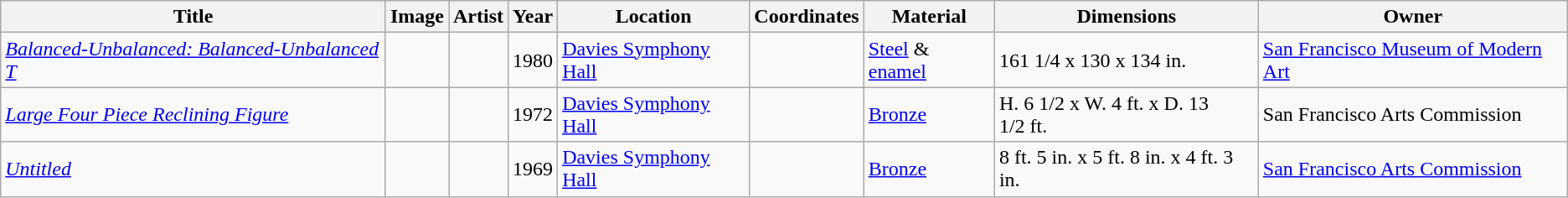<table class="wikitable sortable">
<tr>
<th>Title</th>
<th>Image</th>
<th>Artist</th>
<th>Year</th>
<th>Location</th>
<th>Coordinates</th>
<th>Material</th>
<th>Dimensions</th>
<th>Owner</th>
</tr>
<tr>
<td><em><a href='#'>Balanced-Unbalanced: Balanced-Unbalanced T</a></em></td>
<td></td>
<td></td>
<td>1980</td>
<td><a href='#'>Davies Symphony Hall</a></td>
<td><small></small></td>
<td><a href='#'>Steel</a> & <a href='#'>enamel</a></td>
<td>161 1/4 x 130 x 134 in.</td>
<td><a href='#'>San Francisco Museum of Modern Art</a></td>
</tr>
<tr>
<td><em><a href='#'>Large Four Piece Reclining Figure</a></em></td>
<td></td>
<td></td>
<td>1972</td>
<td><a href='#'>Davies Symphony Hall</a></td>
<td><small></small></td>
<td><a href='#'>Bronze</a></td>
<td>H. 6 1/2 x W. 4 ft. x D. 13 1/2 ft.</td>
<td>San Francisco Arts Commission</td>
</tr>
<tr>
<td><em><a href='#'>Untitled</a></em></td>
<td></td>
<td></td>
<td>1969</td>
<td><a href='#'>Davies Symphony Hall</a></td>
<td></td>
<td><a href='#'>Bronze</a></td>
<td>8 ft. 5 in. x 5 ft. 8 in. x 4 ft. 3 in.</td>
<td><a href='#'>San Francisco Arts Commission</a></td>
</tr>
</table>
